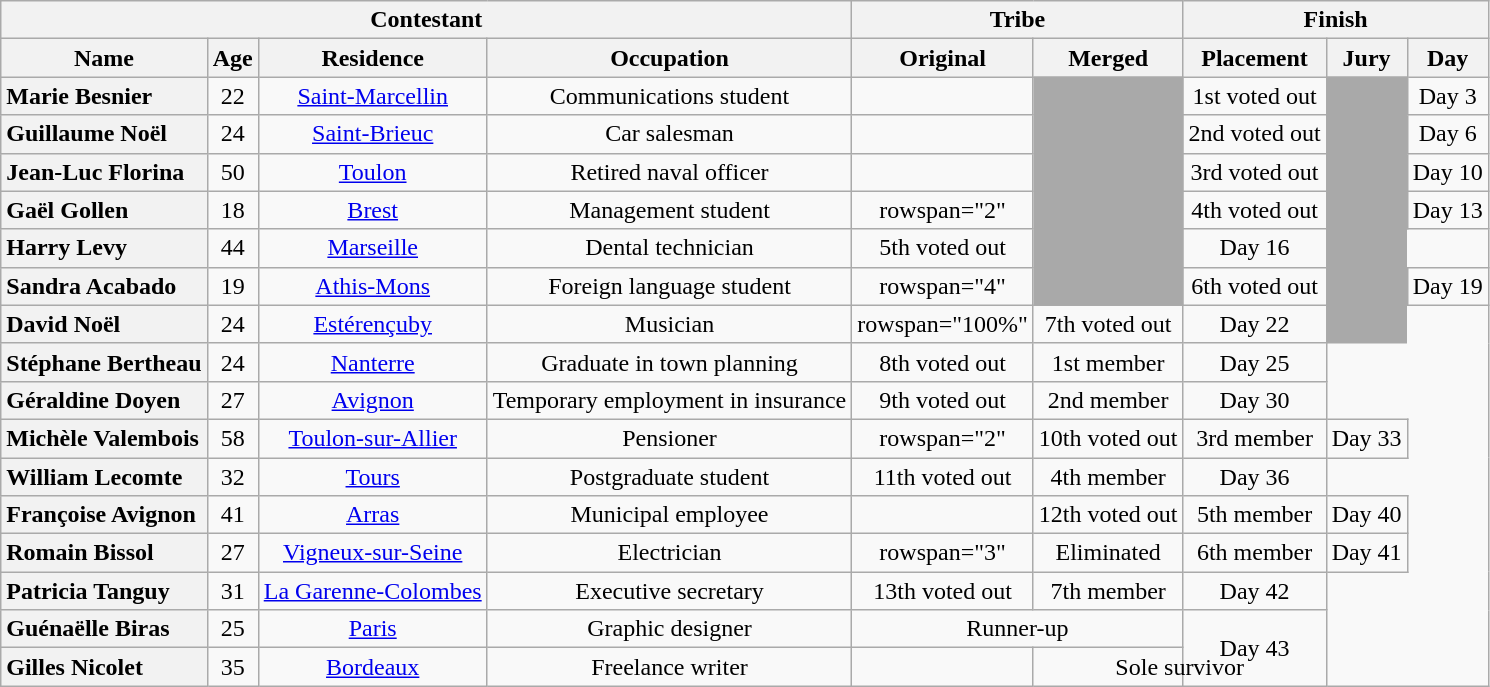<table class="wikitable sortable" style="text-align:center;">
<tr>
<th colspan="4" scope="colgroup" class="unsortable">Contestant</th>
<th colspan="2" scope="colgroup" class="unsortable">Tribe</th>
<th colspan="3" scope="colgroup" class="unsortable">Finish</th>
</tr>
<tr>
<th scope="col">Name</th>
<th scope="col">Age</th>
<th scope="col" class="unsortable">Residence</th>
<th scope="col" class="unsortable">Occupation</th>
<th scope="col">Original</th>
<th class="unsortable">Merged</th>
<th scope="col" class=unsortable>Placement</th>
<th scope="col" class=unsortable>Jury</th>
<th scope="col" class=unsortable>Day</th>
</tr>
<tr>
<th scope="row" style="text-align:left;">Marie Besnier</th>
<td>22</td>
<td><a href='#'>Saint-Marcellin</a></td>
<td>Communications student</td>
<td></td>
<td rowspan="6" style="background:darkgray; border:none;"></td>
<td>1st voted out</td>
<td rowspan="7" style="background:darkgray; border:none;"></td>
<td>Day 3</td>
</tr>
<tr>
<th scope="row" style="text-align:left;">Guillaume Noël</th>
<td>24</td>
<td><a href='#'>Saint-Brieuc</a></td>
<td>Car salesman</td>
<td></td>
<td>2nd voted out</td>
<td>Day 6</td>
</tr>
<tr>
<th scope="row" style="text-align:left;">Jean-Luc Florina</th>
<td>50</td>
<td><a href='#'>Toulon</a></td>
<td>Retired naval officer</td>
<td></td>
<td>3rd voted out</td>
<td>Day 10</td>
</tr>
<tr>
<th scope="row" style="text-align:left;">Gaël Gollen</th>
<td>18</td>
<td><a href='#'>Brest</a></td>
<td>Management student</td>
<td>rowspan="2" </td>
<td>4th voted out</td>
<td>Day 13</td>
</tr>
<tr>
<th scope="row" style="text-align:left;">Harry Levy</th>
<td>44</td>
<td><a href='#'>Marseille</a></td>
<td>Dental technician</td>
<td>5th voted out</td>
<td>Day 16</td>
</tr>
<tr>
<th scope="row" style="text-align:left;">Sandra Acabado</th>
<td>19</td>
<td><a href='#'>Athis-Mons</a></td>
<td>Foreign language student</td>
<td>rowspan="4" </td>
<td>6th voted out</td>
<td>Day 19</td>
</tr>
<tr>
<th scope="row" style="text-align:left;">David Noël</th>
<td>24</td>
<td><a href='#'>Estérençuby</a></td>
<td>Musician</td>
<td>rowspan="100%" </td>
<td>7th voted out</td>
<td>Day 22</td>
</tr>
<tr>
<th scope="row" style="text-align:left;">Stéphane Bertheau</th>
<td>24</td>
<td><a href='#'>Nanterre</a></td>
<td>Graduate in town planning</td>
<td>8th voted out</td>
<td>1st member</td>
<td>Day 25</td>
</tr>
<tr>
<th scope="row" style="text-align:left;">Géraldine Doyen</th>
<td>27</td>
<td><a href='#'>Avignon</a></td>
<td>Temporary employment in insurance</td>
<td>9th voted out</td>
<td>2nd member</td>
<td>Day 30</td>
</tr>
<tr>
<th scope="row" style="text-align:left;">Michèle Valembois</th>
<td>58</td>
<td><a href='#'>Toulon-sur-Allier</a></td>
<td>Pensioner</td>
<td>rowspan="2" </td>
<td>10th voted out</td>
<td>3rd member</td>
<td>Day 33</td>
</tr>
<tr>
<th scope="row" style="text-align:left;">William Lecomte</th>
<td>32</td>
<td><a href='#'>Tours</a></td>
<td>Postgraduate student</td>
<td>11th voted out</td>
<td>4th member</td>
<td>Day 36</td>
</tr>
<tr>
<th scope="row" style="text-align:left;">Françoise Avignon</th>
<td>41</td>
<td><a href='#'>Arras</a></td>
<td>Municipal employee</td>
<td></td>
<td>12th voted out</td>
<td>5th member</td>
<td>Day 40</td>
</tr>
<tr>
<th scope="row" style="text-align:left;">Romain Bissol</th>
<td>27</td>
<td><a href='#'>Vigneux-sur-Seine</a></td>
<td>Electrician</td>
<td>rowspan="3" </td>
<td>Eliminated</td>
<td>6th member</td>
<td>Day 41</td>
</tr>
<tr>
<th scope="row" style="text-align:left;">Patricia Tanguy</th>
<td>31</td>
<td><a href='#'>La Garenne-Colombes</a></td>
<td>Executive secretary</td>
<td>13th voted out</td>
<td>7th member</td>
<td>Day 42</td>
</tr>
<tr>
<th scope="row" style="text-align:left;">Guénaëlle Biras</th>
<td>25</td>
<td><a href='#'>Paris</a></td>
<td>Graphic designer</td>
<td colspan="2">Runner-up</td>
<td rowspan="2">Day 43</td>
</tr>
<tr>
<th scope="row" style="text-align:left;">Gilles Nicolet</th>
<td>35</td>
<td><a href='#'>Bordeaux</a></td>
<td>Freelance writer</td>
<td></td>
<td colspan="2">Sole survivor</td>
</tr>
</table>
